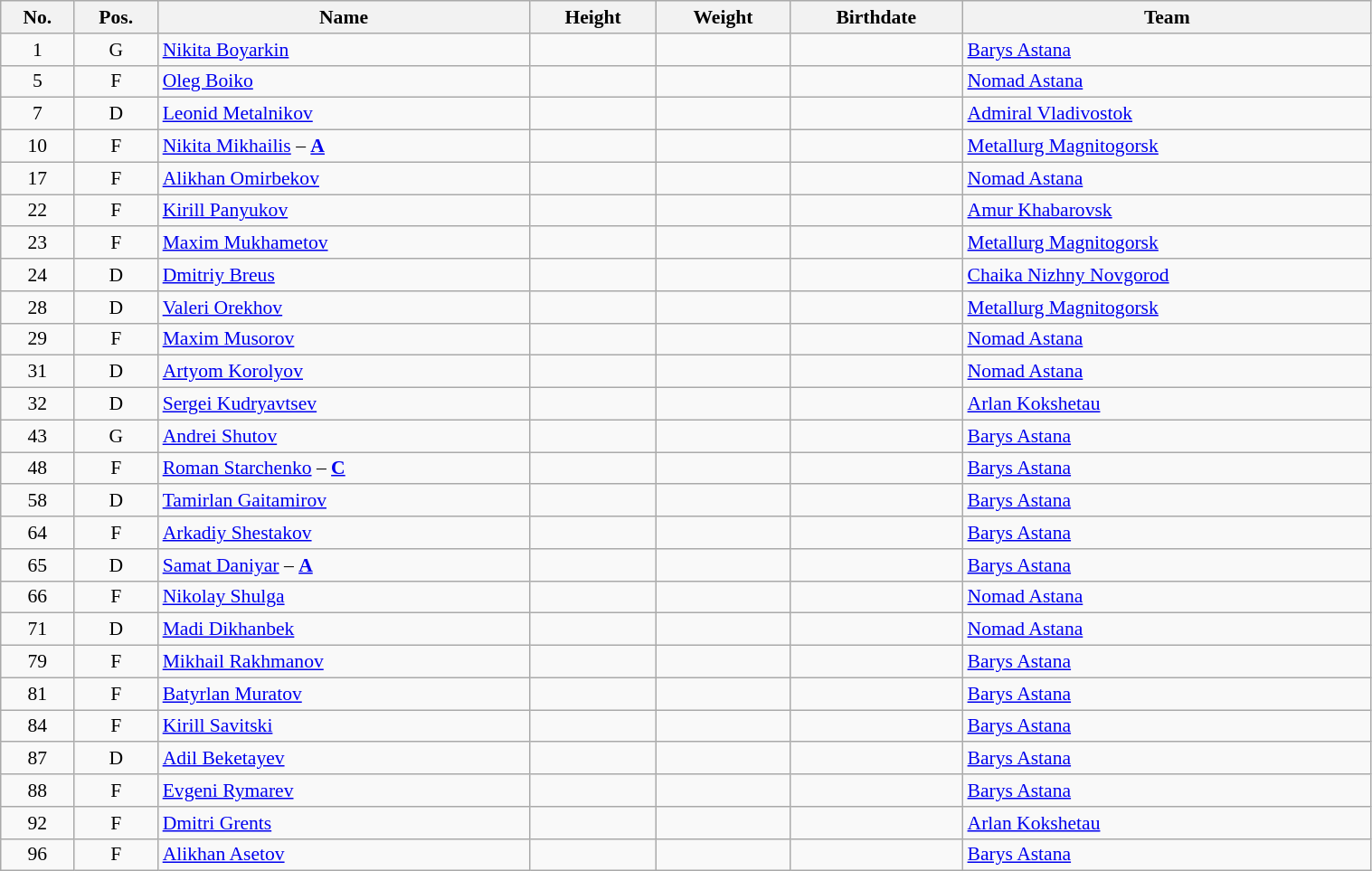<table width="80%" class="wikitable sortable" style="font-size: 90%; text-align: center;">
<tr>
<th>No.</th>
<th>Pos.</th>
<th>Name</th>
<th>Height</th>
<th>Weight</th>
<th>Birthdate</th>
<th>Team</th>
</tr>
<tr>
<td>1</td>
<td>G</td>
<td align=left><a href='#'>Nikita Boyarkin</a></td>
<td></td>
<td></td>
<td></td>
<td style="text-align:left;"> <a href='#'>Barys Astana</a></td>
</tr>
<tr>
<td>5</td>
<td>F</td>
<td align=left><a href='#'>Oleg Boiko</a></td>
<td></td>
<td></td>
<td></td>
<td style="text-align:left;"> <a href='#'>Nomad Astana</a></td>
</tr>
<tr>
<td>7</td>
<td>D</td>
<td align=left><a href='#'>Leonid Metalnikov</a></td>
<td></td>
<td></td>
<td></td>
<td style="text-align:left;"> <a href='#'>Admiral Vladivostok</a></td>
</tr>
<tr>
<td>10</td>
<td>F</td>
<td align=left><a href='#'>Nikita Mikhailis</a> – <strong><a href='#'>A</a></strong></td>
<td></td>
<td></td>
<td></td>
<td style="text-align:left;"> <a href='#'>Metallurg Magnitogorsk</a></td>
</tr>
<tr>
<td>17</td>
<td>F</td>
<td align=left><a href='#'>Alikhan Omirbekov</a></td>
<td></td>
<td></td>
<td></td>
<td style="text-align:left;"> <a href='#'>Nomad Astana</a></td>
</tr>
<tr>
<td>22</td>
<td>F</td>
<td align=left><a href='#'>Kirill Panyukov</a></td>
<td></td>
<td></td>
<td></td>
<td style="text-align:left;"> <a href='#'>Amur Khabarovsk</a></td>
</tr>
<tr>
<td>23</td>
<td>F</td>
<td align=left><a href='#'>Maxim Mukhametov</a></td>
<td></td>
<td></td>
<td></td>
<td style="text-align:left;"> <a href='#'>Metallurg Magnitogorsk</a></td>
</tr>
<tr>
<td>24</td>
<td>D</td>
<td align=left><a href='#'>Dmitriy Breus</a></td>
<td></td>
<td></td>
<td></td>
<td style="text-align:left;"> <a href='#'>Chaika Nizhny Novgorod</a></td>
</tr>
<tr>
<td>28</td>
<td>D</td>
<td align=left><a href='#'>Valeri Orekhov</a></td>
<td></td>
<td></td>
<td></td>
<td style="text-align:left;"> <a href='#'>Metallurg Magnitogorsk</a></td>
</tr>
<tr>
<td>29</td>
<td>F</td>
<td align=left><a href='#'>Maxim Musorov</a></td>
<td></td>
<td></td>
<td></td>
<td style="text-align:left;"> <a href='#'>Nomad Astana</a></td>
</tr>
<tr>
<td>31</td>
<td>D</td>
<td align=left><a href='#'>Artyom Korolyov</a></td>
<td></td>
<td></td>
<td></td>
<td style="text-align:left;"> <a href='#'>Nomad Astana</a></td>
</tr>
<tr>
<td>32</td>
<td>D</td>
<td align=left><a href='#'>Sergei Kudryavtsev</a></td>
<td></td>
<td></td>
<td></td>
<td style="text-align:left;"> <a href='#'>Arlan Kokshetau</a></td>
</tr>
<tr>
<td>43</td>
<td>G</td>
<td align=left><a href='#'>Andrei Shutov</a></td>
<td></td>
<td></td>
<td></td>
<td style="text-align:left;"> <a href='#'>Barys Astana</a></td>
</tr>
<tr>
<td>48</td>
<td>F</td>
<td align=left><a href='#'>Roman Starchenko</a> – <strong><a href='#'>C</a></strong></td>
<td></td>
<td></td>
<td></td>
<td style="text-align:left;"> <a href='#'>Barys Astana</a></td>
</tr>
<tr>
<td>58</td>
<td>D</td>
<td align=left><a href='#'>Tamirlan Gaitamirov</a></td>
<td></td>
<td></td>
<td></td>
<td style="text-align:left;"> <a href='#'>Barys Astana</a></td>
</tr>
<tr>
<td>64</td>
<td>F</td>
<td align=left><a href='#'>Arkadiy Shestakov</a></td>
<td></td>
<td></td>
<td></td>
<td style="text-align:left;"> <a href='#'>Barys Astana</a></td>
</tr>
<tr>
<td>65</td>
<td>D</td>
<td align=left><a href='#'>Samat Daniyar</a> – <strong><a href='#'>A</a></strong></td>
<td></td>
<td></td>
<td></td>
<td style="text-align:left;"> <a href='#'>Barys Astana</a></td>
</tr>
<tr>
<td>66</td>
<td>F</td>
<td align=left><a href='#'>Nikolay Shulga</a></td>
<td></td>
<td></td>
<td></td>
<td style="text-align:left;"> <a href='#'>Nomad Astana</a></td>
</tr>
<tr>
<td>71</td>
<td>D</td>
<td align=left><a href='#'>Madi Dikhanbek</a></td>
<td></td>
<td></td>
<td></td>
<td style="text-align:left;"> <a href='#'>Nomad Astana</a></td>
</tr>
<tr>
<td>79</td>
<td>F</td>
<td align=left><a href='#'>Mikhail Rakhmanov</a></td>
<td></td>
<td></td>
<td></td>
<td style="text-align:left;"> <a href='#'>Barys Astana</a></td>
</tr>
<tr>
<td>81</td>
<td>F</td>
<td align=left><a href='#'>Batyrlan Muratov</a></td>
<td></td>
<td></td>
<td></td>
<td style="text-align:left;"> <a href='#'>Barys Astana</a></td>
</tr>
<tr>
<td>84</td>
<td>F</td>
<td align=left><a href='#'>Kirill Savitski</a></td>
<td></td>
<td></td>
<td></td>
<td style="text-align:left;"> <a href='#'>Barys Astana</a></td>
</tr>
<tr>
<td>87</td>
<td>D</td>
<td align=left><a href='#'>Adil Beketayev</a></td>
<td></td>
<td></td>
<td></td>
<td style="text-align:left;"> <a href='#'>Barys Astana</a></td>
</tr>
<tr>
<td>88</td>
<td>F</td>
<td align=left><a href='#'>Evgeni Rymarev</a></td>
<td></td>
<td></td>
<td></td>
<td style="text-align:left;"> <a href='#'>Barys Astana</a></td>
</tr>
<tr>
<td>92</td>
<td>F</td>
<td align=left><a href='#'>Dmitri Grents</a></td>
<td></td>
<td></td>
<td></td>
<td style="text-align:left;"> <a href='#'>Arlan Kokshetau</a></td>
</tr>
<tr>
<td>96</td>
<td>F</td>
<td align=left><a href='#'>Alikhan Asetov</a></td>
<td></td>
<td></td>
<td></td>
<td style="text-align:left;"> <a href='#'>Barys Astana</a></td>
</tr>
</table>
